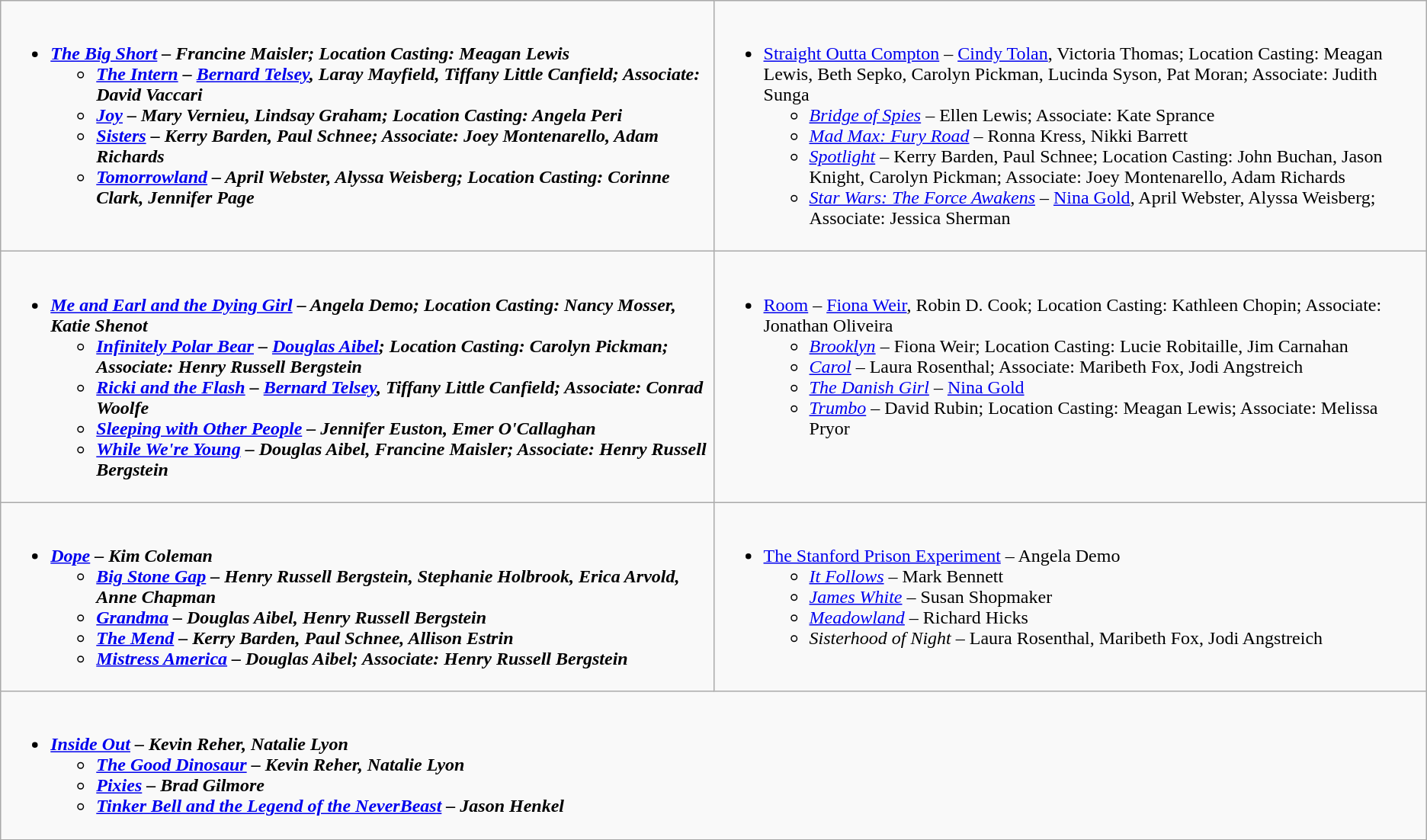<table class=wikitable>
<tr>
<td valign="top" width="50%"><br><ul><li><strong><em><a href='#'>The Big Short</a><em> – Francine Maisler; Location Casting: Meagan Lewis<strong><ul><li></em><a href='#'>The Intern</a><em> – <a href='#'>Bernard Telsey</a>, Laray Mayfield, Tiffany Little Canfield; Associate: David Vaccari</li><li></em><a href='#'>Joy</a><em> – Mary Vernieu, Lindsay Graham; Location Casting: Angela Peri</li><li></em><a href='#'>Sisters</a><em> – Kerry Barden, Paul Schnee; Associate: Joey Montenarello, Adam Richards</li><li></em><a href='#'>Tomorrowland</a><em> – April Webster, Alyssa Weisberg; Location Casting: Corinne Clark, Jennifer Page</li></ul></li></ul></td>
<td valign="top" width="50%"><br><ul><li></em></strong><a href='#'>Straight Outta Compton</a></em> – <a href='#'>Cindy Tolan</a>, Victoria Thomas; Location Casting: Meagan Lewis, Beth Sepko, Carolyn Pickman, Lucinda Syson, Pat Moran; Associate: Judith Sunga</strong><ul><li><em><a href='#'>Bridge of Spies</a></em> – Ellen Lewis; Associate: Kate Sprance</li><li><em><a href='#'>Mad Max: Fury Road</a></em> – Ronna Kress, Nikki Barrett</li><li><em><a href='#'>Spotlight</a></em> – Kerry Barden, Paul Schnee; Location Casting: John Buchan, Jason Knight, Carolyn Pickman; Associate: Joey Montenarello, Adam Richards</li><li><em><a href='#'>Star Wars: The Force Awakens</a></em> – <a href='#'>Nina Gold</a>, April Webster, Alyssa Weisberg; Associate: Jessica Sherman</li></ul></li></ul></td>
</tr>
<tr>
<td valign="top" width="50%"><br><ul><li><strong><em><a href='#'>Me and Earl and the Dying Girl</a><em> – Angela Demo; Location Casting: Nancy Mosser, Katie Shenot<strong><ul><li></em><a href='#'>Infinitely Polar Bear</a><em> – <a href='#'>Douglas Aibel</a>; Location Casting: Carolyn Pickman; Associate: Henry Russell Bergstein</li><li></em><a href='#'>Ricki and the Flash</a><em> – <a href='#'>Bernard Telsey</a>, Tiffany Little Canfield; Associate: Conrad Woolfe</li><li></em><a href='#'>Sleeping with Other People</a><em> – Jennifer Euston, Emer O'Callaghan</li><li></em><a href='#'>While We're Young</a><em> – Douglas Aibel, Francine Maisler; Associate: Henry Russell Bergstein</li></ul></li></ul></td>
<td valign="top" width="50%"><br><ul><li></em></strong><a href='#'>Room</a></em> – <a href='#'>Fiona Weir</a>, Robin D. Cook; Location Casting: Kathleen Chopin; Associate: Jonathan Oliveira</strong><ul><li><em><a href='#'>Brooklyn</a></em> – Fiona Weir; Location Casting: Lucie Robitaille, Jim Carnahan</li><li><em><a href='#'>Carol</a></em> – Laura Rosenthal; Associate: Maribeth Fox, Jodi Angstreich</li><li><em><a href='#'>The Danish Girl</a></em> – <a href='#'>Nina Gold</a></li><li><em><a href='#'>Trumbo</a></em> – David Rubin; Location Casting: Meagan Lewis; Associate: Melissa Pryor</li></ul></li></ul></td>
</tr>
<tr>
<td valign="top" width="50%"><br><ul><li><strong><em><a href='#'>Dope</a><em> – Kim Coleman<strong><ul><li></em><a href='#'>Big Stone Gap</a><em> – Henry Russell Bergstein, Stephanie Holbrook, Erica Arvold, Anne Chapman</li><li></em><a href='#'>Grandma</a><em> – Douglas Aibel, Henry Russell Bergstein</li><li></em><a href='#'>The Mend</a><em> – Kerry Barden, Paul Schnee, Allison Estrin</li><li></em><a href='#'>Mistress America</a><em> – Douglas Aibel; Associate: Henry Russell Bergstein</li></ul></li></ul></td>
<td valign="top" width="50%"><br><ul><li></em></strong><a href='#'>The Stanford Prison Experiment</a></em> – Angela Demo</strong><ul><li><em><a href='#'>It Follows</a></em> – Mark Bennett</li><li><em><a href='#'>James White</a></em> – Susan Shopmaker</li><li><em><a href='#'>Meadowland</a></em> – Richard Hicks</li><li><em>Sisterhood of Night</em> – Laura Rosenthal, Maribeth Fox, Jodi Angstreich</li></ul></li></ul></td>
</tr>
<tr>
<td valign="top" width="50%" colspan="2"><br><ul><li><strong><em><a href='#'>Inside Out</a><em> – Kevin Reher, Natalie Lyon<strong><ul><li></em><a href='#'>The Good Dinosaur</a><em> – Kevin Reher, Natalie Lyon</li><li></em><a href='#'>Pixies</a><em> – Brad Gilmore</li><li></em><a href='#'>Tinker Bell and the Legend of the NeverBeast</a><em> – Jason Henkel</li></ul></li></ul></td>
</tr>
</table>
